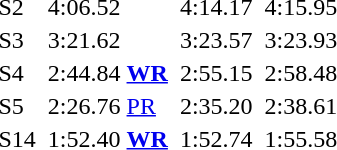<table>
<tr>
<td>S2 <br></td>
<td></td>
<td>4:06.52</td>
<td></td>
<td>4:14.17</td>
<td></td>
<td>4:15.95</td>
</tr>
<tr>
<td>S3 <br></td>
<td></td>
<td>3:21.62</td>
<td></td>
<td>3:23.57</td>
<td></td>
<td>3:23.93</td>
</tr>
<tr>
<td>S4 <br></td>
<td></td>
<td>2:44.84 <strong><a href='#'>WR</a></strong></td>
<td></td>
<td>2:55.15</td>
<td></td>
<td>2:58.48</td>
</tr>
<tr>
<td>S5 <br></td>
<td></td>
<td>2:26.76 <a href='#'>PR</a></td>
<td></td>
<td>2:35.20</td>
<td></td>
<td>2:38.61</td>
</tr>
<tr>
<td>S14 <br></td>
<td></td>
<td>1:52.40 <strong><a href='#'>WR</a></strong></td>
<td></td>
<td>1:52.74</td>
<td></td>
<td>1:55.58</td>
</tr>
</table>
